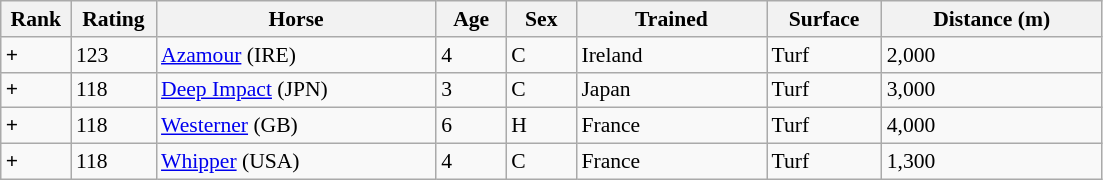<table class="wikitable sortable" style="font-size:90%">
<tr>
<th width="40px">Rank</th>
<th width="50px">Rating</th>
<th width="180px">Horse</th>
<th width="40px">Age</th>
<th width="40px">Sex</th>
<th width="120px">Trained</th>
<th width="70px">Surface</th>
<th width="140px">Distance (m)</th>
</tr>
<tr>
<td><strong>+</strong></td>
<td>123</td>
<td><a href='#'>Azamour</a> (IRE)</td>
<td>4</td>
<td>C</td>
<td>Ireland</td>
<td>Turf</td>
<td>2,000</td>
</tr>
<tr>
<td><strong>+</strong></td>
<td>118</td>
<td><a href='#'>Deep Impact</a> (JPN)</td>
<td>3</td>
<td>C</td>
<td>Japan</td>
<td>Turf</td>
<td>3,000</td>
</tr>
<tr>
<td><strong>+</strong></td>
<td>118</td>
<td><a href='#'>Westerner</a> (GB)</td>
<td>6</td>
<td>H</td>
<td>France</td>
<td>Turf</td>
<td>4,000</td>
</tr>
<tr>
<td><strong>+</strong></td>
<td>118</td>
<td><a href='#'>Whipper</a> (USA)</td>
<td>4</td>
<td>C</td>
<td>France</td>
<td>Turf</td>
<td>1,300</td>
</tr>
</table>
